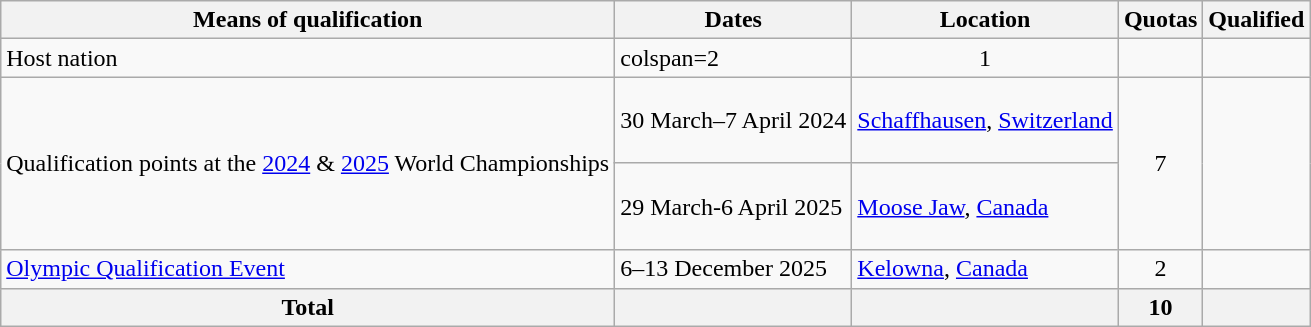<table class="wikitable">
<tr>
<th>Means of qualification</th>
<th>Dates</th>
<th>Location</th>
<th>Quotas</th>
<th>Qualified</th>
</tr>
<tr>
<td>Host nation</td>
<td>colspan=2 </td>
<td align=center>1</td>
<td></td>
</tr>
<tr>
<td rowspan=2>Qualification points at the <a href='#'>2024</a> & <a href='#'>2025</a> World Championships</td>
<td>30 March–7 April 2024</td>
<td> <a href='#'>Schaffhausen</a>, <a href='#'>Switzerland</a></td>
<td rowspan=2 align=center>7</td>
<td rowspan=2><br><br><br><br><br><br></td>
</tr>
<tr>
<td>29 March-6 April 2025</td>
<td> <a href='#'>Moose Jaw</a>, <a href='#'>Canada</a></td>
</tr>
<tr>
<td><a href='#'>Olympic Qualification Event</a></td>
<td>6–13 December 2025</td>
<td> <a href='#'>Kelowna</a>, <a href='#'>Canada</a></td>
<td align=center>2</td>
<td></td>
</tr>
<tr>
<th>Total</th>
<th></th>
<th></th>
<th>10</th>
<th></th>
</tr>
</table>
